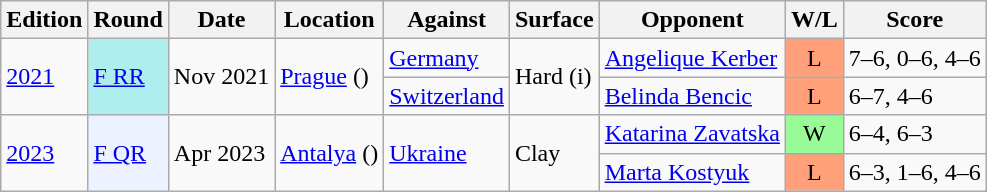<table class="wikitable">
<tr>
<th>Edition</th>
<th>Round</th>
<th>Date</th>
<th>Location</th>
<th>Against</th>
<th>Surface</th>
<th>Opponent</th>
<th>W/L</th>
<th>Score</th>
</tr>
<tr>
<td rowspan="2"><a href='#'>2021</a></td>
<td rowspan="2" bgcolor=afeeee><a href='#'>F RR</a></td>
<td rowspan="2">Nov 2021</td>
<td rowspan="2"><a href='#'>Prague</a> ()</td>
<td> <a href='#'>Germany</a></td>
<td rowspan="2">Hard (i)</td>
<td><a href='#'>Angelique Kerber</a></td>
<td align=center bgcolor=ffa07a>L</td>
<td>7–6, 0–6, 4–6</td>
</tr>
<tr>
<td> <a href='#'>Switzerland</a></td>
<td><a href='#'>Belinda Bencic</a></td>
<td align=center bgcolor=ffa07a>L</td>
<td>6–7, 4–6</td>
</tr>
<tr>
<td rowspan="2"><a href='#'>2023</a></td>
<td rowspan="2" bgcolor=#ecf2ff><a href='#'>F QR</a></td>
<td rowspan="2">Apr 2023</td>
<td rowspan="2"><a href='#'>Antalya</a> ()</td>
<td rowspan="2"> <a href='#'>Ukraine</a></td>
<td rowspan="2">Clay</td>
<td><a href='#'>Katarina Zavatska</a></td>
<td align=center  bgcolor=98FB98>W</td>
<td>6–4, 6–3</td>
</tr>
<tr>
<td><a href='#'>Marta Kostyuk</a></td>
<td align=center  bgcolor=ffa07a>L</td>
<td>6–3, 1–6, 4–6</td>
</tr>
</table>
